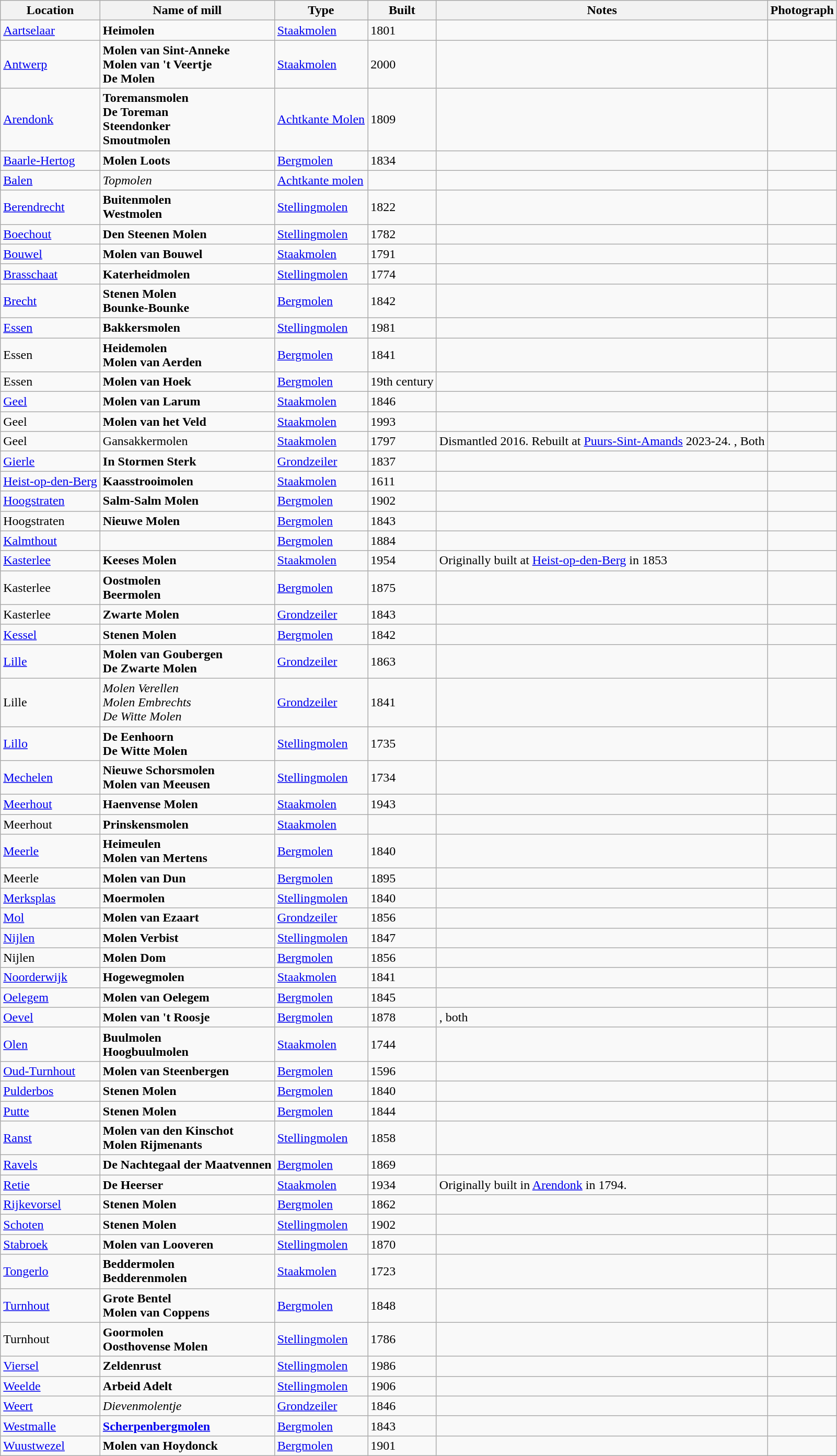<table class="wikitable">
<tr>
<th>Location</th>
<th>Name of mill</th>
<th>Type</th>
<th>Built</th>
<th>Notes</th>
<th>Photograph</th>
</tr>
<tr>
<td><a href='#'>Aartselaar</a></td>
<td><strong>Heimolen</strong></td>
<td><a href='#'>Staakmolen</a></td>
<td>1801</td>
<td> </td>
<td></td>
</tr>
<tr>
<td><a href='#'>Antwerp</a></td>
<td><strong>Molen van Sint-Anneke<br>Molen van 't Veertje<br>De Molen</strong></td>
<td><a href='#'>Staakmolen</a></td>
<td>2000</td>
<td> </td>
<td></td>
</tr>
<tr>
<td><a href='#'>Arendonk</a></td>
<td><strong>Toremansmolen<br>De Toreman<br>Steendonker<br>Smoutmolen</strong></td>
<td><a href='#'>Achtkante Molen</a></td>
<td>1809</td>
<td> </td>
<td></td>
</tr>
<tr>
<td><a href='#'>Baarle-Hertog</a></td>
<td><strong>Molen Loots</strong></td>
<td><a href='#'>Bergmolen</a></td>
<td>1834</td>
<td> </td>
<td></td>
</tr>
<tr>
<td><a href='#'>Balen</a></td>
<td><em>Topmolen</em></td>
<td><a href='#'>Achtkante molen</a></td>
<td></td>
<td> </td>
<td></td>
</tr>
<tr>
<td><a href='#'>Berendrecht</a></td>
<td><strong>Buitenmolen<br>Westmolen</strong></td>
<td><a href='#'>Stellingmolen</a></td>
<td>1822</td>
<td> </td>
<td></td>
</tr>
<tr>
<td><a href='#'>Boechout</a></td>
<td><strong>Den Steenen Molen</strong></td>
<td><a href='#'>Stellingmolen</a></td>
<td>1782</td>
<td> </td>
<td></td>
</tr>
<tr>
<td><a href='#'>Bouwel</a></td>
<td><strong>Molen van Bouwel</strong></td>
<td><a href='#'>Staakmolen</a></td>
<td>1791</td>
<td> </td>
<td></td>
</tr>
<tr>
<td><a href='#'>Brasschaat</a></td>
<td><strong>Katerheidmolen</strong></td>
<td><a href='#'>Stellingmolen</a></td>
<td>1774</td>
<td> </td>
<td></td>
</tr>
<tr>
<td><a href='#'>Brecht</a></td>
<td><strong>Stenen Molen<br>Bounke-Bounke</strong></td>
<td><a href='#'>Bergmolen</a></td>
<td>1842</td>
<td> </td>
<td></td>
</tr>
<tr>
<td><a href='#'>Essen</a></td>
<td><strong>Bakkersmolen</strong></td>
<td><a href='#'>Stellingmolen</a></td>
<td>1981</td>
<td> </td>
<td></td>
</tr>
<tr>
<td>Essen</td>
<td><strong>Heidemolen<br>Molen van Aerden</strong></td>
<td><a href='#'>Bergmolen</a></td>
<td>1841</td>
<td> </td>
<td></td>
</tr>
<tr>
<td>Essen</td>
<td><strong>Molen van Hoek</strong></td>
<td><a href='#'>Bergmolen</a></td>
<td>19th century</td>
<td> </td>
<td></td>
</tr>
<tr>
<td><a href='#'>Geel</a></td>
<td><strong>Molen van Larum</strong></td>
<td><a href='#'>Staakmolen</a></td>
<td>1846</td>
<td> </td>
<td></td>
</tr>
<tr>
<td>Geel</td>
<td><strong>Molen van het Veld</strong></td>
<td><a href='#'>Staakmolen</a></td>
<td>1993</td>
<td> </td>
<td></td>
</tr>
<tr>
<td>Geel</td>
<td>Gansakkermolen</td>
<td><a href='#'>Staakmolen</a></td>
<td>1797</td>
<td>Dismantled 2016. Rebuilt at <a href='#'>Puurs-Sint-Amands</a> 2023-24. ,  Both </td>
<td></td>
</tr>
<tr>
<td><a href='#'>Gierle</a></td>
<td><strong>In Stormen Sterk</strong></td>
<td><a href='#'>Grondzeiler</a></td>
<td>1837</td>
<td> </td>
<td></td>
</tr>
<tr>
<td><a href='#'>Heist-op-den-Berg</a></td>
<td><strong>Kaasstrooimolen</strong></td>
<td><a href='#'>Staakmolen</a></td>
<td>1611</td>
<td> </td>
<td></td>
</tr>
<tr>
<td><a href='#'>Hoogstraten</a></td>
<td><strong>Salm-Salm Molen</strong></td>
<td><a href='#'>Bergmolen</a></td>
<td>1902</td>
<td> </td>
<td></td>
</tr>
<tr>
<td>Hoogstraten</td>
<td><strong>Nieuwe Molen</strong></td>
<td><a href='#'>Bergmolen</a></td>
<td>1843</td>
<td> </td>
<td></td>
</tr>
<tr>
<td><a href='#'>Kalmthout</a></td>
<td></td>
<td><a href='#'>Bergmolen</a></td>
<td>1884</td>
<td> </td>
<td></td>
</tr>
<tr>
<td><a href='#'>Kasterlee</a></td>
<td><strong>Keeses Molen</strong></td>
<td><a href='#'>Staakmolen</a></td>
<td>1954</td>
<td>Originally built at <a href='#'>Heist-op-den-Berg</a> in 1853<br> </td>
<td></td>
</tr>
<tr>
<td>Kasterlee</td>
<td><strong>Oostmolen<br>Beermolen</strong></td>
<td><a href='#'>Bergmolen</a></td>
<td>1875</td>
<td> </td>
<td></td>
</tr>
<tr>
<td>Kasterlee</td>
<td><strong>Zwarte Molen</strong></td>
<td><a href='#'>Grondzeiler</a></td>
<td>1843</td>
<td> </td>
<td></td>
</tr>
<tr>
<td><a href='#'>Kessel</a></td>
<td><strong>Stenen Molen</strong></td>
<td><a href='#'>Bergmolen</a></td>
<td>1842</td>
<td> </td>
<td></td>
</tr>
<tr>
<td><a href='#'>Lille</a></td>
<td><strong>Molen van Goubergen<br>De Zwarte Molen</strong></td>
<td><a href='#'>Grondzeiler</a></td>
<td>1863</td>
<td> </td>
<td></td>
</tr>
<tr>
<td>Lille</td>
<td><em>Molen Verellen<br>Molen Embrechts<br>De Witte Molen</em></td>
<td><a href='#'>Grondzeiler</a></td>
<td>1841</td>
<td> </td>
<td></td>
</tr>
<tr>
<td><a href='#'>Lillo</a></td>
<td><strong>De Eenhoorn<br>De Witte Molen</strong></td>
<td><a href='#'>Stellingmolen</a></td>
<td>1735</td>
<td> </td>
<td></td>
</tr>
<tr>
<td><a href='#'>Mechelen</a></td>
<td><strong>Nieuwe Schorsmolen<br>Molen van Meeusen</strong></td>
<td><a href='#'>Stellingmolen</a></td>
<td>1734</td>
<td> </td>
<td></td>
</tr>
<tr>
<td><a href='#'>Meerhout</a></td>
<td><strong>Haenvense Molen</strong></td>
<td><a href='#'>Staakmolen</a></td>
<td>1943</td>
<td> </td>
<td></td>
</tr>
<tr>
<td>Meerhout</td>
<td><strong>Prinskensmolen</strong></td>
<td><a href='#'>Staakmolen</a></td>
<td></td>
<td></td>
<td></td>
</tr>
<tr>
<td><a href='#'>Meerle</a></td>
<td><strong>Heimeulen<br>Molen van Mertens</strong></td>
<td><a href='#'>Bergmolen</a></td>
<td>1840</td>
<td> </td>
<td></td>
</tr>
<tr>
<td>Meerle</td>
<td><strong>Molen van Dun</strong></td>
<td><a href='#'>Bergmolen</a></td>
<td>1895</td>
<td> </td>
<td></td>
</tr>
<tr>
<td><a href='#'>Merksplas</a></td>
<td><strong>Moermolen</strong></td>
<td><a href='#'>Stellingmolen</a></td>
<td>1840</td>
<td> </td>
<td></td>
</tr>
<tr>
<td><a href='#'>Mol</a></td>
<td><strong>Molen van Ezaart</strong></td>
<td><a href='#'>Grondzeiler</a></td>
<td>1856</td>
<td> </td>
<td></td>
</tr>
<tr>
<td><a href='#'>Nijlen</a></td>
<td><strong>Molen Verbist</strong></td>
<td><a href='#'>Stellingmolen</a></td>
<td>1847</td>
<td> </td>
<td></td>
</tr>
<tr>
<td>Nijlen</td>
<td><strong>Molen Dom</strong></td>
<td><a href='#'>Bergmolen</a></td>
<td>1856</td>
<td> </td>
<td></td>
</tr>
<tr>
<td><a href='#'>Noorderwijk</a></td>
<td><strong>Hogewegmolen</strong></td>
<td><a href='#'>Staakmolen</a></td>
<td>1841</td>
<td> </td>
<td></td>
</tr>
<tr>
<td><a href='#'>Oelegem</a></td>
<td><strong>Molen van Oelegem</strong></td>
<td><a href='#'>Bergmolen</a></td>
<td>1845</td>
<td> </td>
<td></td>
</tr>
<tr>
<td><a href='#'>Oevel</a></td>
<td><strong>Molen van 't Roosje</strong></td>
<td><a href='#'>Bergmolen</a></td>
<td>1878</td>
<td>,  both </td>
<td></td>
</tr>
<tr>
<td><a href='#'>Olen</a></td>
<td><strong>Buulmolen<br>Hoogbuulmolen</strong></td>
<td><a href='#'>Staakmolen</a></td>
<td>1744</td>
<td> </td>
<td></td>
</tr>
<tr>
<td><a href='#'>Oud-Turnhout</a></td>
<td><strong>Molen van Steenbergen</strong></td>
<td><a href='#'>Bergmolen</a></td>
<td>1596</td>
<td> </td>
<td></td>
</tr>
<tr>
<td><a href='#'>Pulderbos</a></td>
<td><strong>Stenen Molen</strong></td>
<td><a href='#'>Bergmolen</a></td>
<td>1840</td>
<td> </td>
<td></td>
</tr>
<tr>
<td><a href='#'>Putte</a></td>
<td><strong>Stenen Molen</strong></td>
<td><a href='#'>Bergmolen</a></td>
<td>1844</td>
<td> </td>
<td></td>
</tr>
<tr>
<td><a href='#'>Ranst</a></td>
<td><strong>Molen van den Kinschot<br>Molen Rijmenants</strong></td>
<td><a href='#'>Stellingmolen</a></td>
<td>1858</td>
<td> </td>
<td></td>
</tr>
<tr>
<td><a href='#'>Ravels</a></td>
<td><strong>De Nachtegaal der Maatvennen</strong></td>
<td><a href='#'>Bergmolen</a></td>
<td>1869</td>
<td> </td>
<td></td>
</tr>
<tr>
<td><a href='#'>Retie</a></td>
<td><strong>De Heerser</strong></td>
<td><a href='#'>Staakmolen</a></td>
<td>1934</td>
<td>Originally built in <a href='#'>Arendonk</a> in 1794.<br> </td>
<td></td>
</tr>
<tr>
<td><a href='#'>Rijkevorsel</a></td>
<td><strong>Stenen Molen</strong></td>
<td><a href='#'>Bergmolen</a></td>
<td>1862</td>
<td> </td>
<td></td>
</tr>
<tr>
<td><a href='#'>Schoten</a></td>
<td><strong>Stenen Molen</strong></td>
<td><a href='#'>Stellingmolen</a></td>
<td>1902</td>
<td> </td>
<td></td>
</tr>
<tr>
<td><a href='#'>Stabroek</a></td>
<td><strong>Molen van Looveren</strong></td>
<td><a href='#'>Stellingmolen</a></td>
<td>1870</td>
<td> </td>
<td></td>
</tr>
<tr>
<td><a href='#'>Tongerlo</a></td>
<td><strong>Beddermolen<br>Bedderenmolen</strong></td>
<td><a href='#'>Staakmolen</a></td>
<td>1723</td>
<td> </td>
<td></td>
</tr>
<tr>
<td><a href='#'>Turnhout</a></td>
<td><strong>Grote Bentel<br>Molen van Coppens</strong></td>
<td><a href='#'>Bergmolen</a></td>
<td>1848</td>
<td> </td>
<td></td>
</tr>
<tr>
<td>Turnhout</td>
<td><strong>Goormolen<br>Oosthovense Molen</strong></td>
<td><a href='#'>Stellingmolen</a></td>
<td>1786</td>
<td> </td>
<td></td>
</tr>
<tr>
<td><a href='#'>Viersel</a></td>
<td><strong>Zeldenrust</strong></td>
<td><a href='#'>Stellingmolen</a></td>
<td>1986</td>
<td> </td>
<td></td>
</tr>
<tr>
<td><a href='#'>Weelde</a></td>
<td><strong>Arbeid Adelt</strong></td>
<td><a href='#'>Stellingmolen</a></td>
<td>1906</td>
<td> </td>
<td></td>
</tr>
<tr>
<td><a href='#'>Weert</a></td>
<td><em>Dievenmolentje</em></td>
<td><a href='#'>Grondzeiler</a></td>
<td>1846</td>
<td> </td>
<td></td>
</tr>
<tr>
<td><a href='#'>Westmalle</a></td>
<td><strong><a href='#'>Scherpenbergmolen</a></strong></td>
<td><a href='#'>Bergmolen</a></td>
<td>1843</td>
<td> </td>
<td></td>
</tr>
<tr>
<td><a href='#'>Wuustwezel</a></td>
<td><strong>Molen van Hoydonck</strong></td>
<td><a href='#'>Bergmolen</a></td>
<td>1901</td>
<td> </td>
<td></td>
</tr>
</table>
